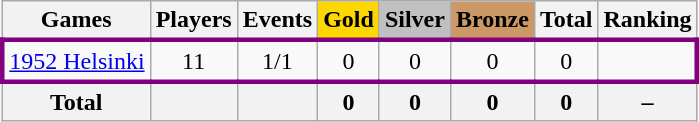<table class="wikitable sortable" style="text-align:center">
<tr>
<th>Games</th>
<th>Players</th>
<th>Events</th>
<th style="background-color:gold;">Gold</th>
<th style="background-color:silver;">Silver</th>
<th style="background-color:#c96;">Bronze</th>
<th>Total</th>
<th>Ranking</th>
</tr>
<tr align=center style="border: 3px solid purple">
<td align=left><a href='#'>1952 Helsinki</a></td>
<td>11</td>
<td>1/1</td>
<td>0</td>
<td>0</td>
<td>0</td>
<td>0</td>
<td></td>
</tr>
<tr>
<th>Total</th>
<th></th>
<th></th>
<th>0</th>
<th>0</th>
<th>0</th>
<th>0</th>
<th>–</th>
</tr>
</table>
